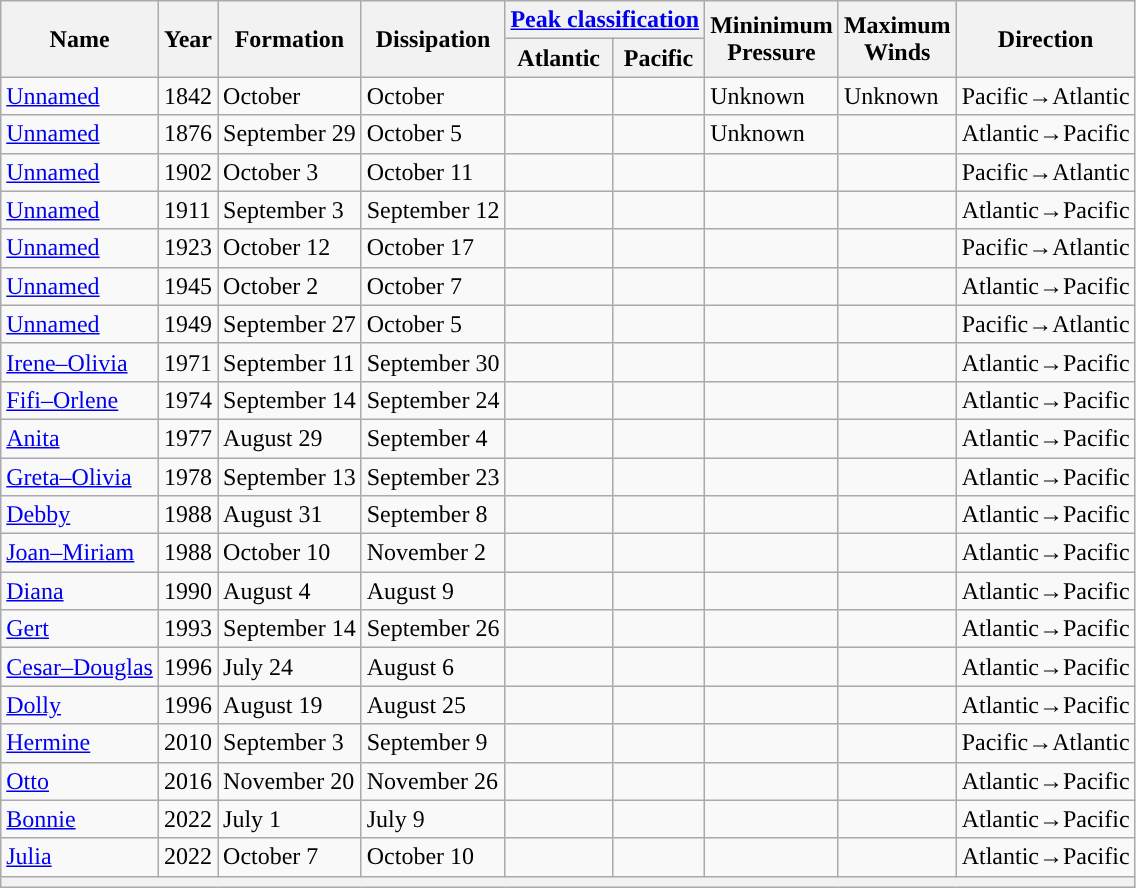<table class="wikitable sortable">
<tr>
<th rowspan=2>Name</th>
<th rowspan=2>Year</th>
<th rowspan=2>Formation</th>
<th rowspan=2>Dissipation</th>
<th colspan=2><a href='#'>Peak classification</a></th>
<th rowspan=2>Mininimum<br>Pressure</th>
<th rowspan=2>Maximum<br>Winds</th>
<th rowspan=2>Direction</th>
</tr>
<tr>
<th>Atlantic</th>
<th>Pacific</th>
</tr>
<tr>
<td><a href='#'>Unnamed</a></td>
<td>1842</td>
<td>October</td>
<td>October</td>
<td></td>
<td></td>
<td>Unknown</td>
<td>Unknown</td>
<td>Pacific→Atlantic</td>
</tr>
<tr>
<td><a href='#'>Unnamed</a></td>
<td>1876</td>
<td>September 29</td>
<td>October 5</td>
<td></td>
<td></td>
<td>Unknown</td>
<td></td>
<td>Atlantic→Pacific</td>
</tr>
<tr>
<td><a href='#'>Unnamed</a></td>
<td>1902</td>
<td>October 3</td>
<td>October 11</td>
<td></td>
<td></td>
<td></td>
<td></td>
<td>Pacific→Atlantic</td>
</tr>
<tr>
<td><a href='#'>Unnamed</a></td>
<td>1911</td>
<td>September 3</td>
<td>September 12</td>
<td></td>
<td></td>
<td></td>
<td></td>
<td>Atlantic→Pacific</td>
</tr>
<tr>
<td><a href='#'>Unnamed</a></td>
<td>1923</td>
<td>October 12</td>
<td>October 17</td>
<td></td>
<td></td>
<td></td>
<td></td>
<td>Pacific→Atlantic</td>
</tr>
<tr>
<td><a href='#'>Unnamed</a></td>
<td>1945</td>
<td>October 2</td>
<td>October 7</td>
<td></td>
<td></td>
<td></td>
<td></td>
<td>Atlantic→Pacific</td>
</tr>
<tr>
<td><a href='#'>Unnamed</a></td>
<td>1949</td>
<td>September 27</td>
<td>October 5</td>
<td></td>
<td></td>
<td></td>
<td></td>
<td>Pacific→Atlantic</td>
</tr>
<tr>
<td><a href='#'>Irene–Olivia</a></td>
<td>1971</td>
<td>September 11</td>
<td>September 30</td>
<td></td>
<td></td>
<td></td>
<td></td>
<td>Atlantic→Pacific</td>
</tr>
<tr>
<td><a href='#'>Fifi–Orlene</a></td>
<td>1974</td>
<td>September 14</td>
<td>September 24</td>
<td></td>
<td></td>
<td></td>
<td></td>
<td>Atlantic→Pacific</td>
</tr>
<tr>
<td><a href='#'>Anita</a></td>
<td>1977</td>
<td>August 29</td>
<td>September 4</td>
<td></td>
<td></td>
<td></td>
<td></td>
<td>Atlantic→Pacific</td>
</tr>
<tr>
<td><a href='#'>Greta–Olivia</a></td>
<td>1978</td>
<td>September 13</td>
<td>September 23</td>
<td></td>
<td></td>
<td></td>
<td></td>
<td>Atlantic→Pacific</td>
</tr>
<tr>
<td><a href='#'>Debby</a></td>
<td>1988</td>
<td>August 31</td>
<td>September 8</td>
<td></td>
<td></td>
<td></td>
<td></td>
<td>Atlantic→Pacific</td>
</tr>
<tr>
<td><a href='#'>Joan–Miriam</a></td>
<td>1988</td>
<td>October 10</td>
<td>November 2</td>
<td></td>
<td></td>
<td></td>
<td></td>
<td>Atlantic→Pacific</td>
</tr>
<tr>
<td><a href='#'>Diana</a></td>
<td>1990</td>
<td>August 4</td>
<td>August 9</td>
<td></td>
<td></td>
<td></td>
<td></td>
<td>Atlantic→Pacific</td>
</tr>
<tr>
<td><a href='#'>Gert</a></td>
<td>1993</td>
<td>September 14</td>
<td>September 26</td>
<td></td>
<td></td>
<td></td>
<td></td>
<td>Atlantic→Pacific</td>
</tr>
<tr>
<td><a href='#'>Cesar–Douglas</a></td>
<td>1996</td>
<td>July 24</td>
<td>August 6</td>
<td></td>
<td></td>
<td></td>
<td></td>
<td>Atlantic→Pacific</td>
</tr>
<tr>
<td><a href='#'>Dolly</a></td>
<td>1996</td>
<td>August 19</td>
<td>August 25</td>
<td></td>
<td></td>
<td></td>
<td></td>
<td>Atlantic→Pacific</td>
</tr>
<tr>
<td><a href='#'>Hermine</a></td>
<td>2010</td>
<td>September 3</td>
<td>September 9</td>
<td></td>
<td></td>
<td></td>
<td></td>
<td>Pacific→Atlantic</td>
</tr>
<tr>
<td><a href='#'>Otto</a></td>
<td>2016</td>
<td>November 20</td>
<td>November 26</td>
<td></td>
<td></td>
<td></td>
<td></td>
<td>Atlantic→Pacific</td>
</tr>
<tr>
<td><a href='#'>Bonnie</a></td>
<td>2022</td>
<td>July 1</td>
<td>July 9</td>
<td></td>
<td></td>
<td></td>
<td></td>
<td>Atlantic→Pacific</td>
</tr>
<tr>
<td><a href='#'>Julia</a></td>
<td>2022</td>
<td>October 7</td>
<td>October 10</td>
<td></td>
<td></td>
<td></td>
<td></td>
<td>Atlantic→Pacific</td>
</tr>
<tr>
<th colspan=9></th>
</tr>
</table>
